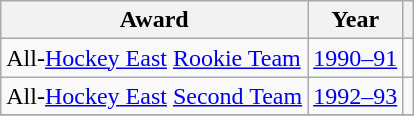<table class="wikitable">
<tr>
<th>Award</th>
<th>Year</th>
<th></th>
</tr>
<tr>
<td>All-<a href='#'>Hockey East</a> <a href='#'>Rookie Team</a></td>
<td><a href='#'>1990–91</a></td>
<td></td>
</tr>
<tr>
<td>All-<a href='#'>Hockey East</a> <a href='#'>Second Team</a></td>
<td><a href='#'>1992–93</a></td>
<td></td>
</tr>
<tr>
</tr>
</table>
